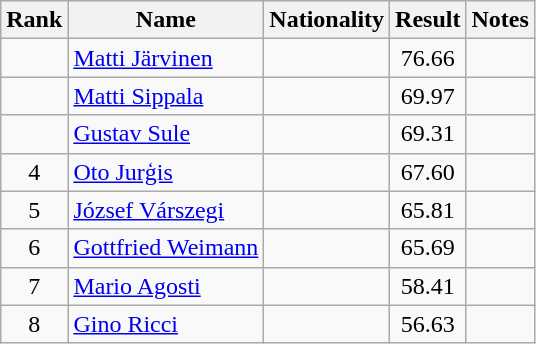<table class="wikitable sortable" style="text-align:center">
<tr>
<th>Rank</th>
<th>Name</th>
<th>Nationality</th>
<th>Result</th>
<th>Notes</th>
</tr>
<tr>
<td></td>
<td align=left><a href='#'>Matti Järvinen</a></td>
<td align=left></td>
<td>76.66</td>
<td></td>
</tr>
<tr>
<td></td>
<td align=left><a href='#'>Matti Sippala</a></td>
<td align=left></td>
<td>69.97</td>
<td></td>
</tr>
<tr>
<td></td>
<td align=left><a href='#'>Gustav Sule</a></td>
<td align=left></td>
<td>69.31</td>
<td></td>
</tr>
<tr>
<td>4</td>
<td align=left><a href='#'>Oto Jurģis</a></td>
<td align=left></td>
<td>67.60</td>
<td></td>
</tr>
<tr>
<td>5</td>
<td align=left><a href='#'>József Várszegi</a></td>
<td align=left></td>
<td>65.81</td>
<td></td>
</tr>
<tr>
<td>6</td>
<td align=left><a href='#'>Gottfried Weimann</a></td>
<td align=left></td>
<td>65.69</td>
<td></td>
</tr>
<tr>
<td>7</td>
<td align=left><a href='#'>Mario Agosti</a></td>
<td align=left></td>
<td>58.41</td>
<td></td>
</tr>
<tr>
<td>8</td>
<td align=left><a href='#'>Gino Ricci</a></td>
<td align=left></td>
<td>56.63</td>
<td></td>
</tr>
</table>
